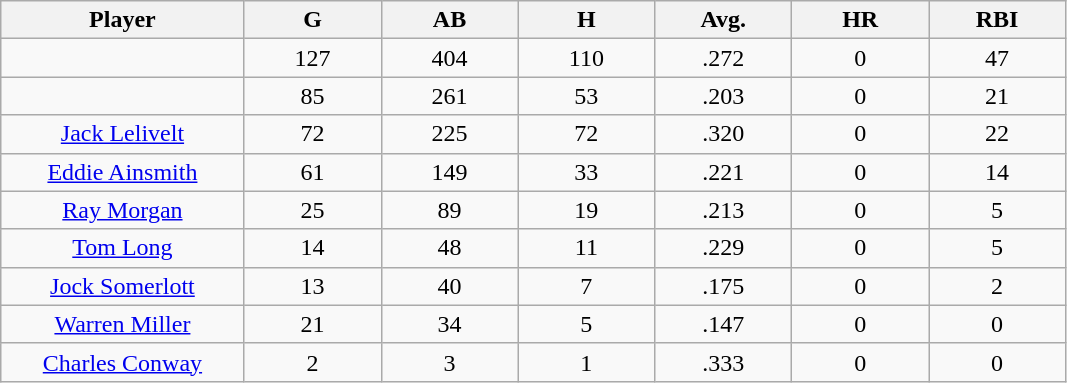<table class="wikitable sortable">
<tr>
<th bgcolor="#DDDDFF" width="16%">Player</th>
<th bgcolor="#DDDDFF" width="9%">G</th>
<th bgcolor="#DDDDFF" width="9%">AB</th>
<th bgcolor="#DDDDFF" width="9%">H</th>
<th bgcolor="#DDDDFF" width="9%">Avg.</th>
<th bgcolor="#DDDDFF" width="9%">HR</th>
<th bgcolor="#DDDDFF" width="9%">RBI</th>
</tr>
<tr align="center">
<td></td>
<td>127</td>
<td>404</td>
<td>110</td>
<td>.272</td>
<td>0</td>
<td>47</td>
</tr>
<tr align="center">
<td></td>
<td>85</td>
<td>261</td>
<td>53</td>
<td>.203</td>
<td>0</td>
<td>21</td>
</tr>
<tr align="center">
<td><a href='#'>Jack Lelivelt</a></td>
<td>72</td>
<td>225</td>
<td>72</td>
<td>.320</td>
<td>0</td>
<td>22</td>
</tr>
<tr align=center>
<td><a href='#'>Eddie Ainsmith</a></td>
<td>61</td>
<td>149</td>
<td>33</td>
<td>.221</td>
<td>0</td>
<td>14</td>
</tr>
<tr align=center>
<td><a href='#'>Ray Morgan</a></td>
<td>25</td>
<td>89</td>
<td>19</td>
<td>.213</td>
<td>0</td>
<td>5</td>
</tr>
<tr align=center>
<td><a href='#'>Tom Long</a></td>
<td>14</td>
<td>48</td>
<td>11</td>
<td>.229</td>
<td>0</td>
<td>5</td>
</tr>
<tr align=center>
<td><a href='#'>Jock Somerlott</a></td>
<td>13</td>
<td>40</td>
<td>7</td>
<td>.175</td>
<td>0</td>
<td>2</td>
</tr>
<tr align=center>
<td><a href='#'>Warren Miller</a></td>
<td>21</td>
<td>34</td>
<td>5</td>
<td>.147</td>
<td>0</td>
<td>0</td>
</tr>
<tr align=center>
<td><a href='#'>Charles Conway</a></td>
<td>2</td>
<td>3</td>
<td>1</td>
<td>.333</td>
<td>0</td>
<td>0</td>
</tr>
</table>
